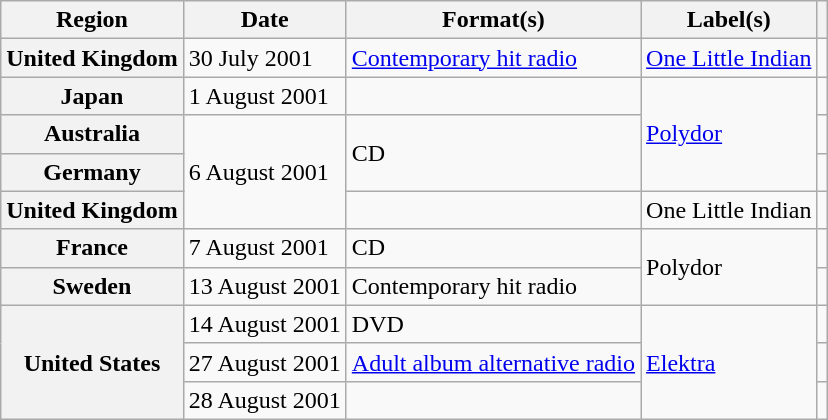<table class="wikitable sortable plainrowheaders">
<tr>
<th scope="col">Region</th>
<th scope="col">Date</th>
<th scope="col">Format(s)</th>
<th scope="col">Label(s)</th>
<th scope="col"></th>
</tr>
<tr>
<th scope="row">United Kingdom</th>
<td>30 July 2001</td>
<td><a href='#'>Contemporary hit radio</a></td>
<td><a href='#'>One Little Indian</a></td>
<td></td>
</tr>
<tr>
<th scope="row">Japan</th>
<td>1 August 2001</td>
<td></td>
<td rowspan="3"><a href='#'>Polydor</a></td>
<td></td>
</tr>
<tr>
<th scope="row">Australia</th>
<td rowspan="3">6 August 2001</td>
<td rowspan="2">CD</td>
<td></td>
</tr>
<tr>
<th scope="row">Germany</th>
<td></td>
</tr>
<tr>
<th scope="row">United Kingdom</th>
<td></td>
<td>One Little Indian</td>
<td align="center"></td>
</tr>
<tr>
<th scope="row">France</th>
<td>7 August 2001</td>
<td>CD</td>
<td rowspan="2">Polydor</td>
<td></td>
</tr>
<tr>
<th scope="row">Sweden</th>
<td>13 August 2001</td>
<td>Contemporary hit radio</td>
<td></td>
</tr>
<tr>
<th scope="row" rowspan="3">United States</th>
<td>14 August 2001</td>
<td>DVD</td>
<td rowspan="3"><a href='#'>Elektra</a></td>
<td></td>
</tr>
<tr>
<td>27 August 2001</td>
<td><a href='#'>Adult album alternative radio</a></td>
<td align="center"></td>
</tr>
<tr>
<td>28 August 2001</td>
<td></td>
<td align="center"></td>
</tr>
</table>
